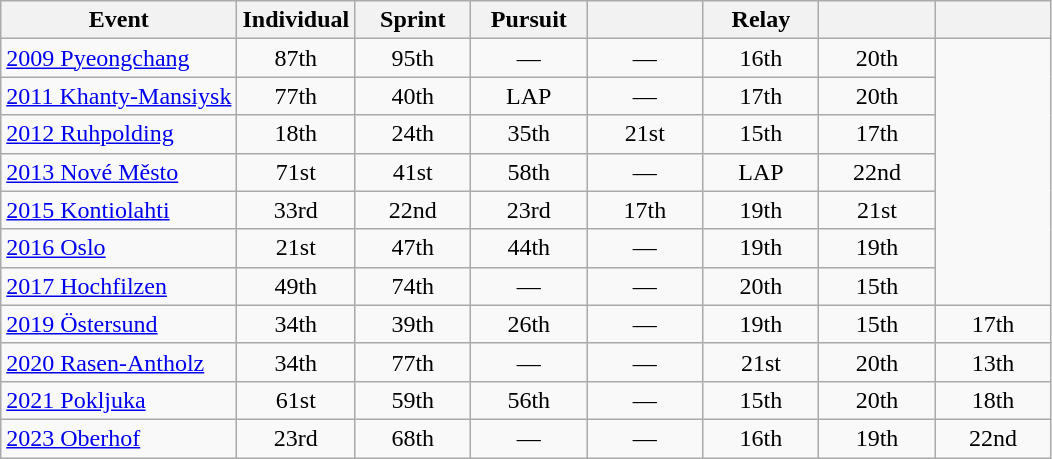<table class="wikitable" style="text-align: center;">
<tr ">
<th>Event</th>
<th style="width:70px;">Individual</th>
<th style="width:70px;">Sprint</th>
<th style="width:70px;">Pursuit</th>
<th style="width:70px;"></th>
<th style="width:70px;">Relay</th>
<th style="width:70px;"></th>
<th style="width:70px;"></th>
</tr>
<tr>
<td align="left"> <a href='#'>2009 Pyeongchang</a></td>
<td>87th</td>
<td>95th</td>
<td>—</td>
<td>—</td>
<td>16th</td>
<td>20th</td>
<td rowspan="7"></td>
</tr>
<tr>
<td align="left"> <a href='#'>2011 Khanty-Mansiysk</a></td>
<td>77th</td>
<td>40th</td>
<td>LAP</td>
<td>—</td>
<td>17th</td>
<td>20th</td>
</tr>
<tr>
<td align="left"> <a href='#'>2012 Ruhpolding</a></td>
<td>18th</td>
<td>24th</td>
<td>35th</td>
<td>21st</td>
<td>15th</td>
<td>17th</td>
</tr>
<tr>
<td align="left"> <a href='#'>2013 Nové Město</a></td>
<td>71st</td>
<td>41st</td>
<td>58th</td>
<td>—</td>
<td>LAP</td>
<td>22nd</td>
</tr>
<tr>
<td align="left"> <a href='#'>2015 Kontiolahti</a></td>
<td>33rd</td>
<td>22nd</td>
<td>23rd</td>
<td>17th</td>
<td>19th</td>
<td>21st</td>
</tr>
<tr>
<td align="left"> <a href='#'>2016 Oslo</a></td>
<td>21st</td>
<td>47th</td>
<td>44th</td>
<td>—</td>
<td>19th</td>
<td>19th</td>
</tr>
<tr>
<td align=left> <a href='#'>2017 Hochfilzen</a></td>
<td>49th</td>
<td>74th</td>
<td>—</td>
<td>—</td>
<td>20th</td>
<td>15th</td>
</tr>
<tr>
<td align=left> <a href='#'>2019 Östersund</a></td>
<td>34th</td>
<td>39th</td>
<td>26th</td>
<td>—</td>
<td>19th</td>
<td>15th</td>
<td>17th</td>
</tr>
<tr>
<td align=left> <a href='#'>2020 Rasen-Antholz</a></td>
<td>34th</td>
<td>77th</td>
<td>—</td>
<td>—</td>
<td>21st</td>
<td>20th</td>
<td>13th</td>
</tr>
<tr>
<td align=left> <a href='#'>2021 Pokljuka</a></td>
<td>61st</td>
<td>59th</td>
<td>56th</td>
<td>—</td>
<td>15th</td>
<td>20th</td>
<td>18th</td>
</tr>
<tr>
<td align=left> <a href='#'>2023 Oberhof</a></td>
<td>23rd</td>
<td>68th</td>
<td>—</td>
<td>—</td>
<td>16th</td>
<td>19th</td>
<td>22nd</td>
</tr>
</table>
